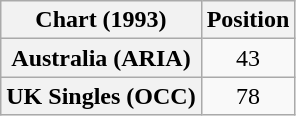<table class="wikitable sortable plainrowheaders" style="text-align:center">
<tr>
<th>Chart (1993)</th>
<th>Position</th>
</tr>
<tr>
<th scope="row">Australia (ARIA)</th>
<td>43</td>
</tr>
<tr>
<th scope="row">UK Singles (OCC)</th>
<td>78</td>
</tr>
</table>
